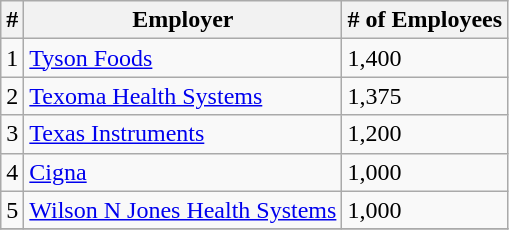<table class="wikitable">
<tr>
<th>#</th>
<th>Employer</th>
<th># of Employees</th>
</tr>
<tr>
<td>1</td>
<td><a href='#'>Tyson Foods</a></td>
<td>1,400</td>
</tr>
<tr>
<td>2</td>
<td><a href='#'>Texoma Health Systems</a></td>
<td>1,375</td>
</tr>
<tr>
<td>3</td>
<td><a href='#'>Texas Instruments</a></td>
<td>1,200</td>
</tr>
<tr>
<td>4</td>
<td><a href='#'>Cigna</a></td>
<td>1,000</td>
</tr>
<tr>
<td>5</td>
<td><a href='#'>Wilson N Jones Health Systems</a></td>
<td>1,000</td>
</tr>
<tr>
</tr>
</table>
